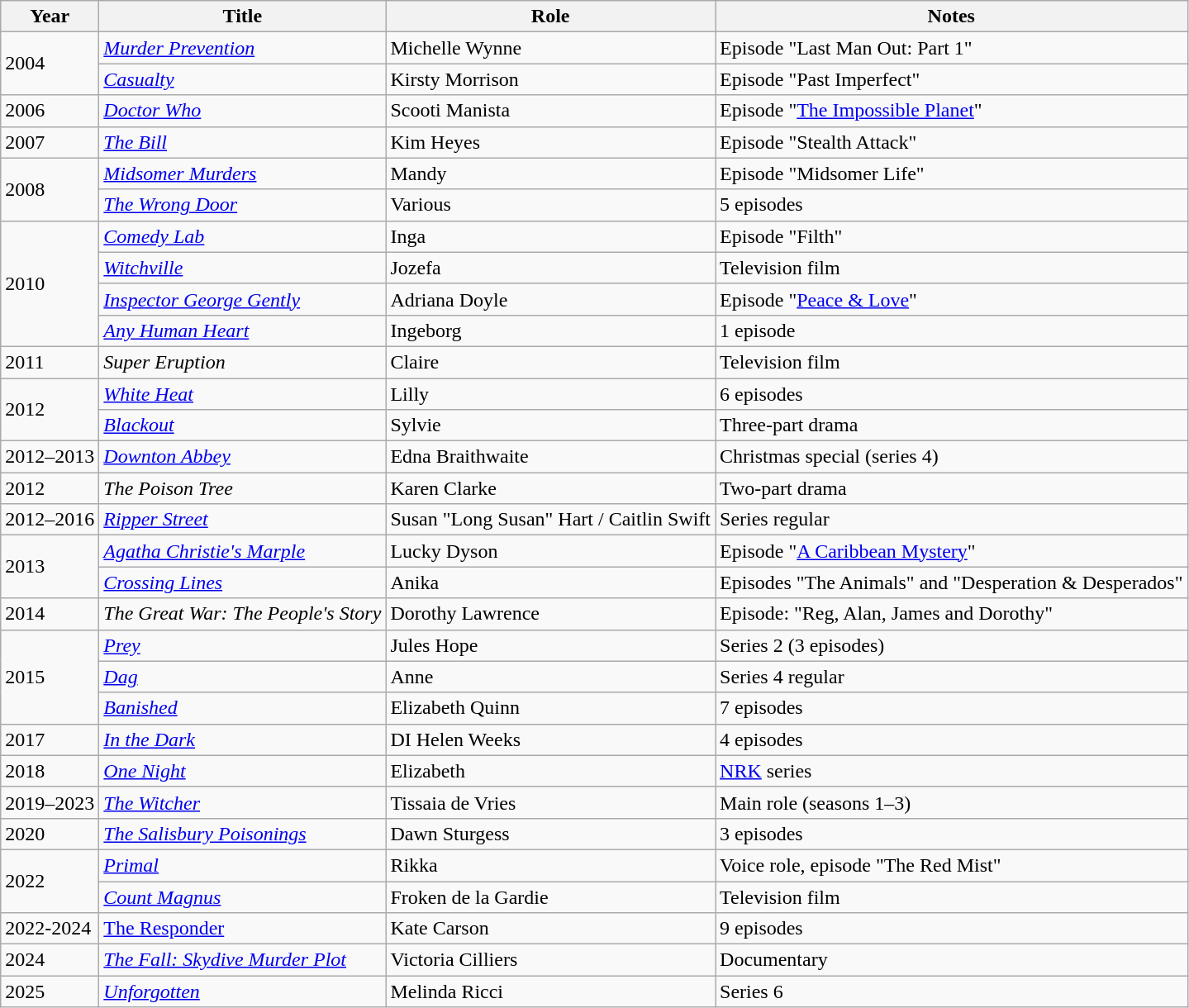<table class="wikitable sortable">
<tr>
<th>Year</th>
<th>Title</th>
<th>Role</th>
<th class="unsortable">Notes</th>
</tr>
<tr>
<td rowspan="2">2004</td>
<td><em><a href='#'>Murder Prevention</a></em></td>
<td>Michelle Wynne</td>
<td>Episode "Last Man Out: Part 1"</td>
</tr>
<tr>
<td><em><a href='#'>Casualty</a></em></td>
<td>Kirsty Morrison</td>
<td>Episode "Past Imperfect"</td>
</tr>
<tr>
<td>2006</td>
<td><em><a href='#'>Doctor Who</a></em></td>
<td>Scooti Manista</td>
<td>Episode "<a href='#'>The Impossible Planet</a>"</td>
</tr>
<tr>
<td>2007</td>
<td data-sort-value="Bill, The"><em><a href='#'>The Bill</a></em></td>
<td>Kim Heyes</td>
<td>Episode "Stealth Attack"</td>
</tr>
<tr>
<td rowspan="2">2008</td>
<td><em><a href='#'>Midsomer Murders</a></em></td>
<td>Mandy</td>
<td>Episode "Midsomer Life"</td>
</tr>
<tr>
<td data-sort-value="Wrong Door, The"><em><a href='#'>The Wrong Door</a></em></td>
<td>Various</td>
<td>5 episodes</td>
</tr>
<tr>
<td rowspan="4">2010</td>
<td><em><a href='#'>Comedy Lab</a></em></td>
<td>Inga</td>
<td>Episode "Filth"</td>
</tr>
<tr>
<td><em><a href='#'>Witchville</a></em></td>
<td>Jozefa</td>
<td>Television film</td>
</tr>
<tr>
<td><em><a href='#'>Inspector George Gently</a></em></td>
<td>Adriana Doyle</td>
<td>Episode "<a href='#'>Peace & Love</a>"</td>
</tr>
<tr>
<td><em><a href='#'>Any Human Heart</a></em></td>
<td>Ingeborg</td>
<td>1 episode</td>
</tr>
<tr>
<td>2011</td>
<td><em>Super Eruption</em></td>
<td>Claire</td>
<td>Television film</td>
</tr>
<tr>
<td rowspan="2">2012</td>
<td><em><a href='#'>White Heat</a></em></td>
<td>Lilly</td>
<td>6 episodes</td>
</tr>
<tr>
<td><em><a href='#'>Blackout</a></em></td>
<td>Sylvie</td>
<td>Three-part drama</td>
</tr>
<tr>
<td>2012–2013</td>
<td><em><a href='#'>Downton Abbey</a></em></td>
<td>Edna Braithwaite</td>
<td>Christmas special (series 4)</td>
</tr>
<tr>
<td>2012</td>
<td data-sort-value="Poison Tree, The"><em>The Poison Tree</em></td>
<td>Karen Clarke</td>
<td>Two-part drama</td>
</tr>
<tr>
<td>2012–2016</td>
<td><em><a href='#'>Ripper Street</a></em></td>
<td>Susan "Long Susan" Hart / Caitlin Swift</td>
<td>Series regular</td>
</tr>
<tr>
<td rowspan="2">2013</td>
<td><em><a href='#'>Agatha Christie's Marple</a></em></td>
<td>Lucky Dyson</td>
<td>Episode "<a href='#'>A Caribbean Mystery</a>"</td>
</tr>
<tr>
<td><em><a href='#'>Crossing Lines</a></em></td>
<td>Anika</td>
<td>Episodes "The Animals" and "Desperation & Desperados"</td>
</tr>
<tr>
<td>2014</td>
<td data-sort-value="Great War: The People's Story, The"><em>The Great War: The People's Story</em></td>
<td>Dorothy Lawrence</td>
<td>Episode: "Reg, Alan, James and Dorothy"</td>
</tr>
<tr>
<td rowspan="3">2015</td>
<td><em><a href='#'>Prey</a></em></td>
<td>Jules Hope</td>
<td>Series 2 (3 episodes)</td>
</tr>
<tr>
<td><em><a href='#'>Dag</a></em></td>
<td>Anne</td>
<td>Series 4 regular</td>
</tr>
<tr>
<td><em><a href='#'>Banished</a></em></td>
<td>Elizabeth Quinn</td>
<td>7 episodes</td>
</tr>
<tr>
<td>2017</td>
<td><em><a href='#'>In the Dark</a></em></td>
<td>DI Helen Weeks</td>
<td>4 episodes</td>
</tr>
<tr>
<td>2018</td>
<td><em><a href='#'>One Night</a></em></td>
<td>Elizabeth</td>
<td><a href='#'>NRK</a> series</td>
</tr>
<tr>
<td>2019–2023</td>
<td data-sort-value="Witcher, The"><em><a href='#'>The Witcher</a></em></td>
<td>Tissaia de Vries</td>
<td>Main role (seasons 1–3)</td>
</tr>
<tr>
<td>2020</td>
<td data-sort-value="Salisbury Poisonings, The"><em><a href='#'>The Salisbury Poisonings</a></em></td>
<td>Dawn Sturgess</td>
<td>3 episodes</td>
</tr>
<tr>
<td rowspan="2">2022</td>
<td><em><a href='#'>Primal</a></em></td>
<td>Rikka</td>
<td>Voice role, episode "The Red Mist"</td>
</tr>
<tr>
<td><em><a href='#'>Count Magnus</a></em></td>
<td>Froken de la Gardie</td>
<td>Television film</td>
</tr>
<tr>
<td>2022-2024</td>
<td><a href='#'>The Responder</a></td>
<td>Kate Carson</td>
<td>9 episodes</td>
</tr>
<tr>
<td>2024</td>
<td><em><a href='#'>The Fall: Skydive Murder Plot</a></em></td>
<td>Victoria Cilliers</td>
<td>Documentary</td>
</tr>
<tr>
<td>2025</td>
<td><em><a href='#'>Unforgotten</a></em></td>
<td>Melinda Ricci</td>
<td>Series 6</td>
</tr>
</table>
